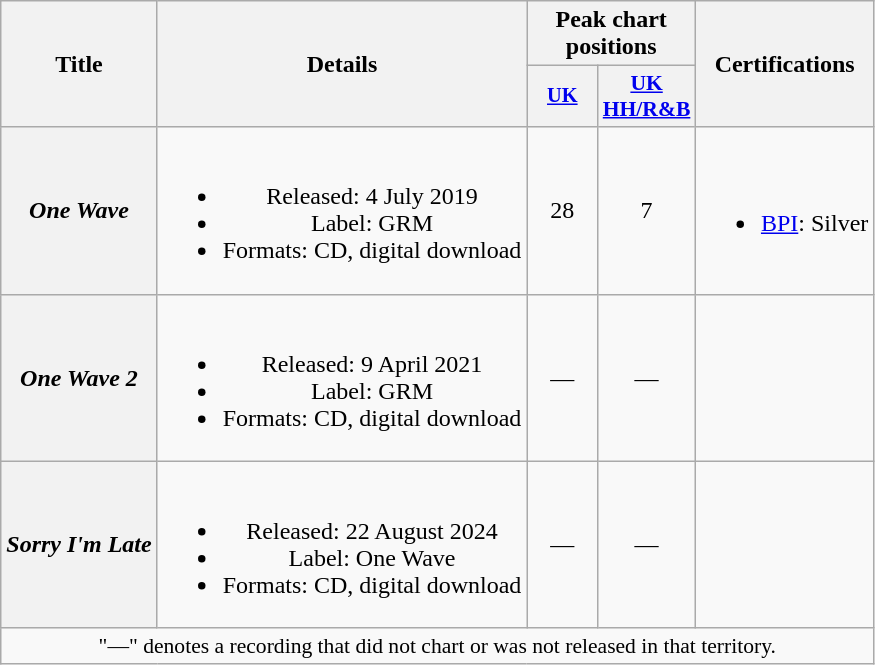<table class="wikitable plainrowheaders" style="text-align:center;">
<tr>
<th scope="col" rowspan="2">Title</th>
<th scope="col" rowspan="2">Details</th>
<th scope="col" colspan="2">Peak chart positions</th>
<th scope="col" rowspan="2">Certifications</th>
</tr>
<tr>
<th scope="col" style="width:3em;font-size:85%;"><a href='#'>UK</a><br></th>
<th scope="col" style="width:3.5em;font-size:90%;"><a href='#'>UK<br>HH/R&B</a></th>
</tr>
<tr>
<th scope="row"><em>One Wave</em></th>
<td><br><ul><li>Released: 4 July 2019</li><li>Label: GRM</li><li>Formats: CD, digital download</li></ul></td>
<td>28</td>
<td>7</td>
<td><br><ul><li><a href='#'>BPI</a>: Silver</li></ul></td>
</tr>
<tr>
<th scope="row"><em>One Wave 2</em></th>
<td><br><ul><li>Released: 9 April 2021</li><li>Label: GRM</li><li>Formats: CD, digital download</li></ul></td>
<td>—</td>
<td>—</td>
<td></td>
</tr>
<tr>
<th scope="row"><em>Sorry I'm Late</em></th>
<td><br><ul><li>Released: 22 August 2024</li><li>Label: One Wave</li><li>Formats: CD, digital download</li></ul></td>
<td>—</td>
<td>—</td>
<td></td>
</tr>
<tr>
<td colspan="5" style="font-size:90%">"—" denotes a recording that did not chart or was not released in that territory.</td>
</tr>
</table>
